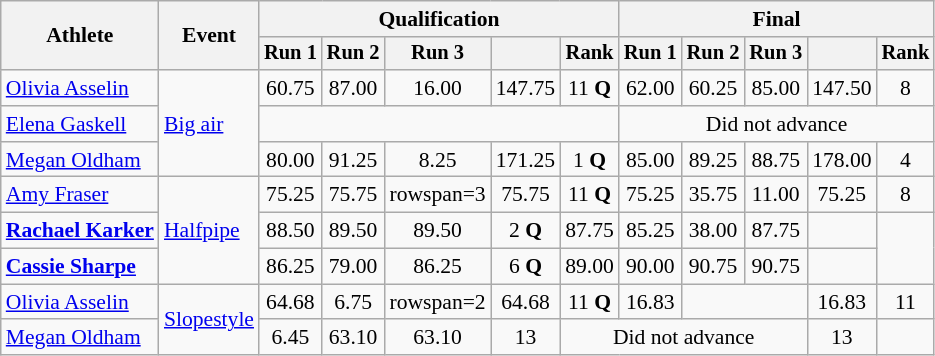<table class=wikitable style=font-size:90%;text-align:center>
<tr>
<th rowspan=2>Athlete</th>
<th rowspan=2>Event</th>
<th colspan=5>Qualification</th>
<th colspan=5>Final</th>
</tr>
<tr style=font-size:95%>
<th>Run 1</th>
<th>Run 2</th>
<th>Run 3</th>
<th></th>
<th>Rank</th>
<th>Run 1</th>
<th>Run 2</th>
<th>Run 3</th>
<th></th>
<th>Rank</th>
</tr>
<tr>
<td align=left><a href='#'>Olivia Asselin</a></td>
<td align=left rowspan=3><a href='#'>Big air</a></td>
<td>60.75</td>
<td>87.00</td>
<td>16.00</td>
<td>147.75</td>
<td>11 <strong>Q</strong></td>
<td>62.00</td>
<td>60.25</td>
<td>85.00</td>
<td>147.50</td>
<td>8</td>
</tr>
<tr>
<td align=left><a href='#'>Elena Gaskell</a></td>
<td colspan=5></td>
<td colspan=5>Did not advance</td>
</tr>
<tr>
<td align=left><a href='#'>Megan Oldham</a></td>
<td>80.00</td>
<td>91.25</td>
<td>8.25</td>
<td>171.25</td>
<td>1 <strong>Q</strong></td>
<td>85.00</td>
<td>89.25</td>
<td>88.75</td>
<td>178.00</td>
<td>4</td>
</tr>
<tr>
<td align=left><a href='#'>Amy Fraser</a></td>
<td align=left rowspan=3><a href='#'>Halfpipe</a></td>
<td>75.25</td>
<td>75.75</td>
<td>rowspan=3 </td>
<td>75.75</td>
<td>11 <strong>Q</strong></td>
<td>75.25</td>
<td>35.75</td>
<td>11.00</td>
<td>75.25</td>
<td>8</td>
</tr>
<tr>
<td align=left><strong><a href='#'>Rachael Karker</a></strong></td>
<td>88.50</td>
<td>89.50</td>
<td>89.50</td>
<td>2 <strong>Q</strong></td>
<td>87.75</td>
<td>85.25</td>
<td>38.00</td>
<td>87.75</td>
<td></td>
</tr>
<tr>
<td align=left><strong><a href='#'>Cassie Sharpe</a></strong></td>
<td>86.25</td>
<td>79.00</td>
<td>86.25</td>
<td>6 <strong>Q</strong></td>
<td>89.00</td>
<td>90.00</td>
<td>90.75</td>
<td>90.75</td>
<td></td>
</tr>
<tr>
<td align=left><a href='#'>Olivia Asselin</a></td>
<td align=left rowspan=2><a href='#'>Slopestyle</a></td>
<td>64.68</td>
<td>6.75</td>
<td>rowspan=2 </td>
<td>64.68</td>
<td>11 <strong>Q</strong></td>
<td>16.83</td>
<td colspan=2></td>
<td>16.83</td>
<td>11</td>
</tr>
<tr>
<td align=left><a href='#'>Megan Oldham</a></td>
<td>6.45</td>
<td>63.10</td>
<td>63.10</td>
<td>13</td>
<td colspan=4>Did not advance</td>
<td>13</td>
</tr>
</table>
